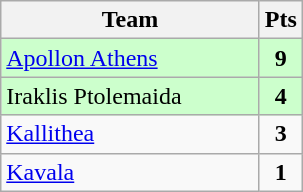<table class="wikitable" style="text-align: center;">
<tr>
<th width=165>Team</th>
<th width=20>Pts</th>
</tr>
<tr bgcolor="#ccffcc">
<td align=left><a href='#'>Apollon Athens</a></td>
<td><strong>9</strong></td>
</tr>
<tr bgcolor="#ccffcc">
<td align=left>Iraklis Ptolemaida</td>
<td><strong>4</strong></td>
</tr>
<tr>
<td align=left><a href='#'>Kallithea</a></td>
<td><strong>3</strong></td>
</tr>
<tr>
<td align=left><a href='#'>Kavala</a></td>
<td><strong>1</strong></td>
</tr>
</table>
